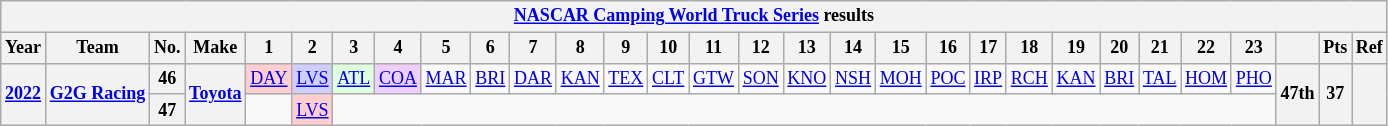<table class="wikitable" style="text-align:center; font-size:75%">
<tr>
<th colspan=30><a href='#'>NASCAR Camping World Truck Series</a> results</th>
</tr>
<tr>
<th>Year</th>
<th>Team</th>
<th>No.</th>
<th>Make</th>
<th>1</th>
<th>2</th>
<th>3</th>
<th>4</th>
<th>5</th>
<th>6</th>
<th>7</th>
<th>8</th>
<th>9</th>
<th>10</th>
<th>11</th>
<th>12</th>
<th>13</th>
<th>14</th>
<th>15</th>
<th>16</th>
<th>17</th>
<th>18</th>
<th>19</th>
<th>20</th>
<th>21</th>
<th>22</th>
<th>23</th>
<th></th>
<th>Pts</th>
<th>Ref</th>
</tr>
<tr>
<th rowspan=2><a href='#'>2022</a></th>
<th rowspan=2><a href='#'>G2G Racing</a></th>
<th>46</th>
<th rowspan=2><a href='#'>Toyota</a></th>
<td style="background:#FFCFCF;"><a href='#'>DAY</a><br></td>
<td style="background:#CFCFFF;"><a href='#'>LVS</a><br></td>
<td style="background:#DFFFDF;"><a href='#'>ATL</a><br></td>
<td style="background:#EFCFFF;"><a href='#'>COA</a><br></td>
<td style="background:#;"><a href='#'>MAR</a><br></td>
<td><a href='#'>BRI</a></td>
<td><a href='#'>DAR</a></td>
<td><a href='#'>KAN</a></td>
<td><a href='#'>TEX</a></td>
<td><a href='#'>CLT</a></td>
<td><a href='#'>GTW</a></td>
<td><a href='#'>SON</a></td>
<td><a href='#'>KNO</a></td>
<td><a href='#'>NSH</a></td>
<td><a href='#'>MOH</a></td>
<td><a href='#'>POC</a></td>
<td><a href='#'>IRP</a></td>
<td><a href='#'>RCH</a></td>
<td><a href='#'>KAN</a></td>
<td><a href='#'>BRI</a></td>
<td><a href='#'>TAL</a></td>
<td><a href='#'>HOM</a></td>
<td><a href='#'>PHO</a></td>
<th rowspan=2>47th</th>
<th rowspan=2>37</th>
<th rowspan=2></th>
</tr>
<tr>
<th>47</th>
<td colspan=1></td>
<td style="background:#FFCFCF;"><a href='#'>LVS</a><br></td>
<td colspan=21></td>
</tr>
</table>
